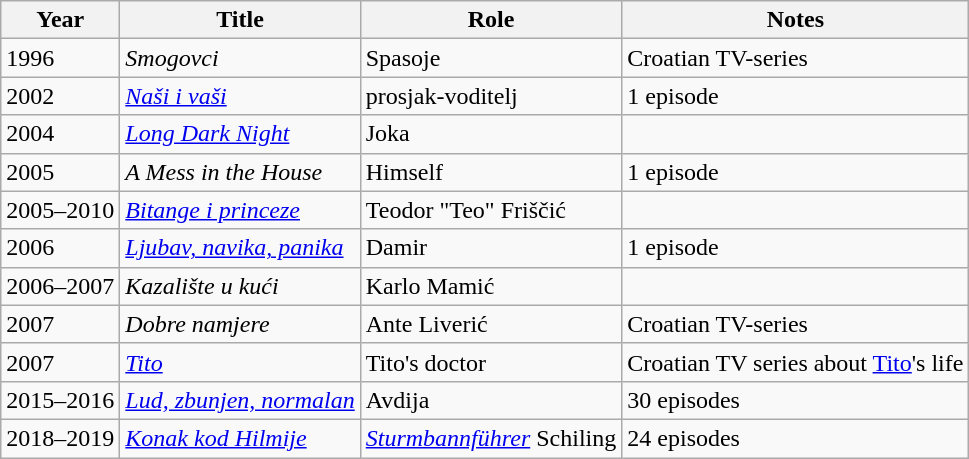<table class="wikitable sortable">
<tr>
<th>Year</th>
<th>Title</th>
<th>Role</th>
<th class="unsortable">Notes</th>
</tr>
<tr>
<td>1996</td>
<td><em>Smogovci</em></td>
<td>Spasoje</td>
<td>Croatian TV-series</td>
</tr>
<tr>
<td>2002</td>
<td><em><a href='#'>Naši i vaši</a></em></td>
<td>prosjak-voditelj</td>
<td>1 episode</td>
</tr>
<tr>
<td>2004</td>
<td><em><a href='#'>Long Dark Night</a></em></td>
<td>Joka</td>
<td></td>
</tr>
<tr>
<td>2005</td>
<td><em>A Mess in the House</em></td>
<td>Himself</td>
<td>1 episode</td>
</tr>
<tr>
<td>2005–2010</td>
<td><em><a href='#'>Bitange i princeze</a></em></td>
<td>Teodor "Teo" Friščić</td>
<td></td>
</tr>
<tr>
<td>2006</td>
<td><em><a href='#'>Ljubav, navika, panika</a></em></td>
<td>Damir</td>
<td>1 episode</td>
</tr>
<tr>
<td>2006–2007</td>
<td><em>Kazalište u kući</em></td>
<td>Karlo Mamić</td>
<td></td>
</tr>
<tr>
<td>2007</td>
<td><em>Dobre namjere</em></td>
<td>Ante Liverić</td>
<td>Croatian TV-series</td>
</tr>
<tr>
<td>2007</td>
<td><em><a href='#'>Tito</a></em></td>
<td>Tito's doctor</td>
<td>Croatian TV series about <a href='#'>Tito</a>'s life</td>
</tr>
<tr>
<td>2015–2016</td>
<td><em><a href='#'>Lud, zbunjen, normalan</a></em></td>
<td>Avdija</td>
<td>30 episodes</td>
</tr>
<tr>
<td>2018–2019</td>
<td><em><a href='#'>Konak kod Hilmije</a></em></td>
<td><em><a href='#'>Sturmbannführer</a></em> Schiling</td>
<td>24 episodes</td>
</tr>
</table>
